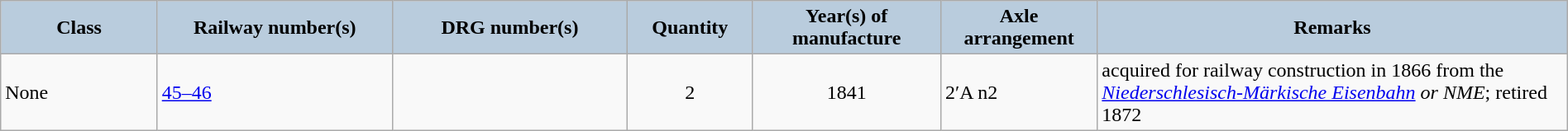<table class="wikitable"  width="100%">
<tr>
<th style="background:#b9ccdd" width="10%">Class</th>
<th style="background:#b9ccdd" width="15%">Railway number(s)</th>
<th style="background:#b9ccdd" width="15%">DRG number(s)</th>
<th style="background:#b9ccdd" width="8%">Quantity</th>
<th style="background:#b9ccdd" width="12%">Year(s) of manufacture</th>
<th style="background:#b9ccdd" width="10%">Axle arrangement</th>
<th style="background:#b9ccdd" width="30%">Remarks</th>
</tr>
<tr>
<td>None</td>
<td><a href='#'>45–46</a></td>
<td></td>
<td align="center">2</td>
<td align="center">1841</td>
<td>2′A n2</td>
<td>acquired for railway construction in 1866 from the <em><a href='#'>Niederschlesisch-Märkische Eisenbahn</a> or NME</em>; retired 1872</td>
</tr>
</table>
